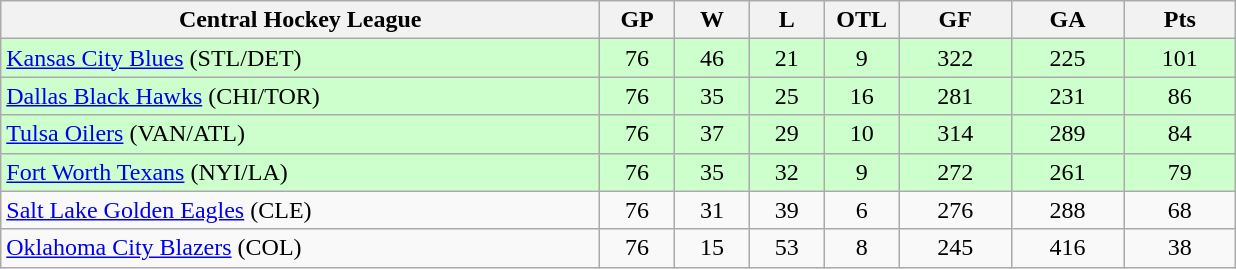<table class="wikitable">
<tr>
<th width="40%" bgcolor="#e0e0e0">Central Hockey League</th>
<th width="5%" bgcolor="#e0e0e0">GP</th>
<th width="5%" bgcolor="#e0e0e0">W</th>
<th width="5%" bgcolor="#e0e0e0">L</th>
<th width="5%" bgcolor="#e0e0e0">OTL</th>
<th width="7.5%" bgcolor="#e0e0e0">GF</th>
<th width="7.5%" bgcolor="#e0e0e0">GA</th>
<th width="7.5%" bgcolor="#e0e0e0">Pts</th>
</tr>
<tr align="center" bgcolor="#CCFFCC">
<td align="left"><a href='#'>Kansas City Blues</a> (STL/DET)</td>
<td>76</td>
<td>46</td>
<td>21</td>
<td>9</td>
<td>322</td>
<td>225</td>
<td>101</td>
</tr>
<tr align="center" bgcolor="#CCFFCC">
<td align="left"><a href='#'>Dallas Black Hawks</a> (CHI/TOR)</td>
<td>76</td>
<td>35</td>
<td>25</td>
<td>16</td>
<td>281</td>
<td>231</td>
<td>86</td>
</tr>
<tr align="center" bgcolor="#CCFFCC">
<td align="left"><a href='#'>Tulsa Oilers</a> (VAN/ATL)</td>
<td>76</td>
<td>37</td>
<td>29</td>
<td>10</td>
<td>314</td>
<td>289</td>
<td>84</td>
</tr>
<tr align="center" bgcolor="#CCFFCC">
<td align="left"><a href='#'>Fort Worth Texans</a> (NYI/LA)</td>
<td>76</td>
<td>35</td>
<td>32</td>
<td>9</td>
<td>272</td>
<td>261</td>
<td>79</td>
</tr>
<tr align="center">
<td align="left"><a href='#'>Salt Lake Golden Eagles</a> (CLE)</td>
<td>76</td>
<td>31</td>
<td>39</td>
<td>6</td>
<td>276</td>
<td>288</td>
<td>68</td>
</tr>
<tr align="center">
<td align="left"><a href='#'>Oklahoma City Blazers</a> (COL)</td>
<td>76</td>
<td>15</td>
<td>53</td>
<td>8</td>
<td>245</td>
<td>416</td>
<td>38</td>
</tr>
</table>
